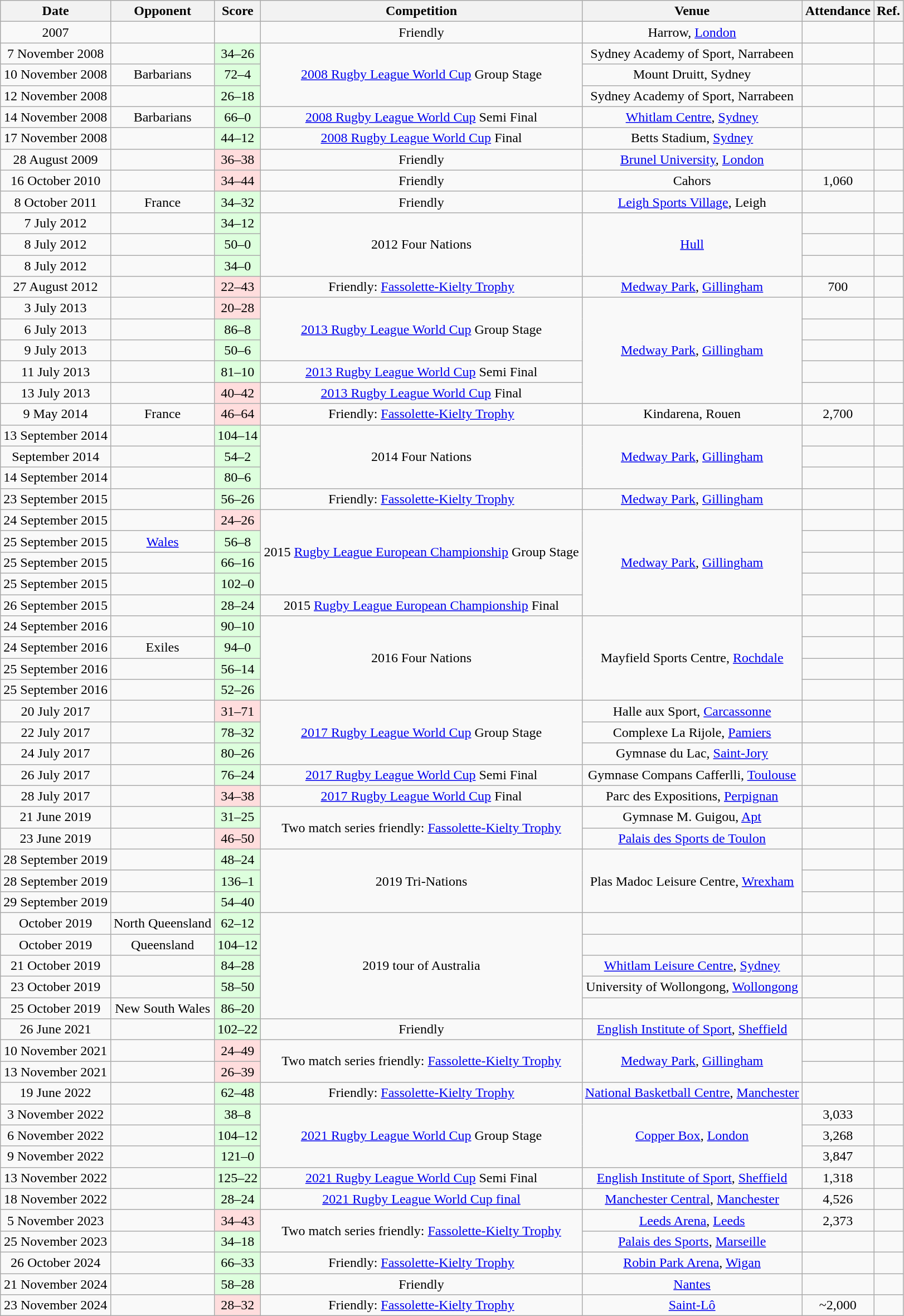<table class="wikitable" style="text-align: center;">
<tr>
<th>Date</th>
<th>Opponent</th>
<th>Score</th>
<th>Competition</th>
<th>Venue</th>
<th>Attendance</th>
<th>Ref.</th>
</tr>
<tr>
<td>2007</td>
<td></td>
<td></td>
<td>Friendly</td>
<td>Harrow, <a href='#'>London</a></td>
<td></td>
<td></td>
</tr>
<tr>
<td>7 November 2008</td>
<td></td>
<td style="background:#ddffdd;">34–26</td>
<td rowspan=3><a href='#'>2008 Rugby League World Cup</a> Group Stage</td>
<td>Sydney Academy of Sport, Narrabeen</td>
<td></td>
<td></td>
</tr>
<tr>
<td>10 November 2008</td>
<td>Barbarians</td>
<td style="background:#ddffdd;">72–4</td>
<td>Mount Druitt, Sydney</td>
<td></td>
<td></td>
</tr>
<tr>
<td>12 November 2008</td>
<td></td>
<td style="background:#ddffdd;">26–18</td>
<td>Sydney Academy of Sport, Narrabeen</td>
<td></td>
<td></td>
</tr>
<tr>
<td>14 November 2008</td>
<td>Barbarians</td>
<td style="background:#ddffdd;">66–0</td>
<td><a href='#'>2008 Rugby League World Cup</a> Semi Final</td>
<td><a href='#'>Whitlam Centre</a>, <a href='#'>Sydney</a></td>
<td></td>
<td></td>
</tr>
<tr>
<td>17 November 2008</td>
<td></td>
<td style="background:#ddffdd;">44–12</td>
<td><a href='#'>2008 Rugby League World Cup</a> Final</td>
<td>Betts Stadium, <a href='#'>Sydney</a></td>
<td></td>
<td></td>
</tr>
<tr>
<td>28 August 2009</td>
<td></td>
<td style="background:#ffdddd;">36–38</td>
<td>Friendly</td>
<td><a href='#'>Brunel University</a>, <a href='#'>London</a></td>
<td></td>
<td></td>
</tr>
<tr>
<td>16 October 2010</td>
<td></td>
<td style="background:#ffdddd;">34–44</td>
<td>Friendly</td>
<td>Cahors</td>
<td>1,060</td>
<td></td>
</tr>
<tr>
<td>8 October 2011</td>
<td> France</td>
<td style="background:#ddffdd;">34–32</td>
<td>Friendly</td>
<td><a href='#'>Leigh Sports Village</a>, Leigh</td>
<td></td>
<td></td>
</tr>
<tr>
<td>7 July 2012</td>
<td></td>
<td style="background:#ddffdd;">34–12</td>
<td rowspan=3>2012 Four Nations</td>
<td rowspan=3><a href='#'>Hull</a></td>
<td></td>
<td></td>
</tr>
<tr>
<td>8 July 2012</td>
<td></td>
<td style="background:#ddffdd;">50–0</td>
<td></td>
<td></td>
</tr>
<tr>
<td>8 July 2012</td>
<td></td>
<td style="background:#ddffdd;">34–0</td>
<td></td>
<td></td>
</tr>
<tr>
<td>27 August 2012</td>
<td></td>
<td style="background:#ffdddd;">22–43</td>
<td>Friendly: <a href='#'>Fassolette-Kielty Trophy</a></td>
<td><a href='#'>Medway Park</a>, <a href='#'>Gillingham</a></td>
<td>700</td>
<td></td>
</tr>
<tr>
<td>3 July 2013</td>
<td></td>
<td style="background:#ffdddd;">20–28</td>
<td rowspan=3><a href='#'>2013 Rugby League World Cup</a> Group Stage</td>
<td rowspan=5><a href='#'>Medway Park</a>, <a href='#'>Gillingham</a></td>
<td></td>
<td></td>
</tr>
<tr>
<td>6 July 2013</td>
<td></td>
<td style="background:#ddffdd;">86–8</td>
<td></td>
<td></td>
</tr>
<tr>
<td>9 July 2013</td>
<td></td>
<td style="background:#ddffdd;">50–6</td>
<td></td>
<td></td>
</tr>
<tr>
<td>11 July 2013</td>
<td></td>
<td style="background:#ddffdd;">81–10</td>
<td><a href='#'>2013 Rugby League World Cup</a> Semi Final</td>
<td></td>
<td></td>
</tr>
<tr>
<td>13 July 2013</td>
<td></td>
<td style="background:#ffdddd;">40–42</td>
<td><a href='#'>2013 Rugby League World Cup</a> Final</td>
<td></td>
<td></td>
</tr>
<tr>
<td>9 May 2014</td>
<td> France</td>
<td style="background:#ffdddd;">46–64</td>
<td>Friendly: <a href='#'>Fassolette-Kielty Trophy</a></td>
<td>Kindarena, Rouen</td>
<td>2,700</td>
<td></td>
</tr>
<tr>
<td>13 September 2014</td>
<td></td>
<td style="background:#ddffdd;">104–14</td>
<td rowspan=3>2014 Four Nations</td>
<td rowspan=3><a href='#'>Medway Park</a>, <a href='#'>Gillingham</a></td>
<td></td>
<td></td>
</tr>
<tr>
<td>September 2014</td>
<td></td>
<td style="background:#ddffdd;">54–2</td>
<td></td>
<td></td>
</tr>
<tr>
<td>14 September 2014</td>
<td></td>
<td style="background:#ddffdd;">80–6</td>
<td></td>
<td></td>
</tr>
<tr>
<td>23 September 2015</td>
<td></td>
<td style="background:#ddffdd;">56–26</td>
<td>Friendly: <a href='#'>Fassolette-Kielty Trophy</a></td>
<td><a href='#'>Medway Park</a>, <a href='#'>Gillingham</a></td>
<td></td>
<td></td>
</tr>
<tr>
<td>24 September 2015</td>
<td></td>
<td style="background:#ffdddd;">24–26</td>
<td rowspan=4>2015 <a href='#'>Rugby League European Championship</a> Group Stage</td>
<td rowspan=5><a href='#'>Medway Park</a>, <a href='#'>Gillingham</a></td>
<td></td>
<td></td>
</tr>
<tr>
<td>25 September 2015</td>
<td> <a href='#'>Wales</a></td>
<td style="background:#ddffdd;">56–8</td>
<td></td>
<td></td>
</tr>
<tr>
<td>25 September 2015</td>
<td></td>
<td style="background:#ddffdd;">66–16</td>
<td></td>
<td></td>
</tr>
<tr>
<td>25 September 2015</td>
<td></td>
<td style="background:#ddffdd;">102–0</td>
<td></td>
<td></td>
</tr>
<tr>
<td>26 September 2015</td>
<td></td>
<td style="background:#ddffdd;">28–24</td>
<td>2015 <a href='#'>Rugby League European Championship</a> Final</td>
<td></td>
<td></td>
</tr>
<tr>
<td>24 September 2016</td>
<td></td>
<td style="background:#ddffdd;">90–10</td>
<td rowspan=4>2016 Four Nations</td>
<td rowspan=4>Mayfield Sports Centre, <a href='#'>Rochdale</a></td>
<td></td>
<td></td>
</tr>
<tr>
<td>24 September 2016</td>
<td>Exiles</td>
<td style="background:#ddffdd;">94–0</td>
<td></td>
<td></td>
</tr>
<tr>
<td>25 September 2016</td>
<td></td>
<td style="background:#ddffdd;">56–14</td>
<td></td>
<td></td>
</tr>
<tr>
<td>25 September 2016</td>
<td></td>
<td style="background:#ddffdd;">52–26</td>
<td></td>
<td></td>
</tr>
<tr>
<td>20 July 2017</td>
<td></td>
<td style="background:#ffdddd;">31–71</td>
<td rowspan=3><a href='#'>2017 Rugby League World Cup</a> Group Stage</td>
<td>Halle aux Sport, <a href='#'>Carcassonne</a></td>
<td></td>
<td></td>
</tr>
<tr>
<td>22 July 2017</td>
<td></td>
<td style="background:#ddffdd;">78–32</td>
<td>Complexe La Rijole, <a href='#'>Pamiers</a></td>
<td></td>
<td></td>
</tr>
<tr>
<td>24 July 2017</td>
<td></td>
<td style="background:#ddffdd;">80–26</td>
<td>Gymnase du Lac, <a href='#'>Saint-Jory</a></td>
<td></td>
<td></td>
</tr>
<tr>
<td>26 July 2017</td>
<td></td>
<td style="background:#ddffdd;">76–24</td>
<td><a href='#'>2017 Rugby League World Cup</a> Semi Final</td>
<td>Gymnase Compans Cafferlli, <a href='#'>Toulouse</a></td>
<td></td>
<td></td>
</tr>
<tr>
<td>28 July 2017</td>
<td></td>
<td style="background:#ffdddd;">34–38</td>
<td><a href='#'>2017 Rugby League World Cup</a> Final</td>
<td>Parc des Expositions, <a href='#'>Perpignan</a></td>
<td></td>
<td></td>
</tr>
<tr>
<td>21 June 2019</td>
<td></td>
<td style="background:#ddffdd;">31–25</td>
<td rowspan=2>Two match series friendly: <a href='#'>Fassolette-Kielty Trophy</a></td>
<td>Gymnase M. Guigou, <a href='#'>Apt</a></td>
<td></td>
<td></td>
</tr>
<tr>
<td>23 June 2019</td>
<td></td>
<td style="background:#ffdddd;">46–50</td>
<td><a href='#'>Palais des Sports de Toulon</a></td>
<td></td>
<td></td>
</tr>
<tr>
<td>28 September 2019</td>
<td></td>
<td style="background:#ddffdd;">48–24</td>
<td rowspan=3>2019 Tri-Nations</td>
<td rowspan=3>Plas Madoc Leisure Centre, <a href='#'>Wrexham</a></td>
<td></td>
<td></td>
</tr>
<tr>
<td>28 September 2019</td>
<td></td>
<td style="background:#ddffdd;">136–1</td>
<td></td>
<td></td>
</tr>
<tr>
<td>29 September 2019</td>
<td></td>
<td style="background:#ddffdd;">54–40</td>
<td></td>
<td></td>
</tr>
<tr id="2019 England wheelchair rugby league tour of Australia">
<td>October 2019</td>
<td> North Queensland</td>
<td style="background:#ddffdd;">62–12</td>
<td rowspan=5>2019 tour of Australia</td>
<td></td>
<td></td>
<td></td>
</tr>
<tr>
<td>October 2019</td>
<td> Queensland</td>
<td style="background:#ddffdd;">104–12</td>
<td></td>
<td></td>
<td></td>
</tr>
<tr>
<td>21 October 2019</td>
<td></td>
<td style="background:#ddffdd;">84–28</td>
<td><a href='#'>Whitlam Leisure Centre</a>, <a href='#'>Sydney</a></td>
<td></td>
<td></td>
</tr>
<tr>
<td>23 October 2019</td>
<td></td>
<td style="background:#ddffdd;">58–50</td>
<td>University of Wollongong, <a href='#'>Wollongong</a></td>
<td></td>
<td></td>
</tr>
<tr>
<td>25 October 2019</td>
<td> New South Wales</td>
<td style="background:#ddffdd;">86–20</td>
<td></td>
<td></td>
<td></td>
</tr>
<tr>
<td>26 June 2021</td>
<td></td>
<td style="background:#ddffdd;">102–22</td>
<td>Friendly</td>
<td><a href='#'>English Institute of Sport</a>, <a href='#'>Sheffield</a></td>
<td></td>
<td></td>
</tr>
<tr>
<td>10 November 2021</td>
<td></td>
<td style="background:#ffdddd;">24–49</td>
<td rowspan=2>Two match series friendly: <a href='#'>Fassolette-Kielty Trophy</a></td>
<td rowspan=2><a href='#'>Medway Park</a>, <a href='#'>Gillingham</a></td>
<td></td>
<td></td>
</tr>
<tr>
<td>13 November 2021</td>
<td></td>
<td style="background:#ffdddd;">26–39</td>
<td></td>
<td></td>
</tr>
<tr>
<td>19 June 2022</td>
<td></td>
<td style="background:#ddffdd;">62–48</td>
<td>Friendly: <a href='#'>Fassolette-Kielty Trophy</a></td>
<td><a href='#'>National Basketball Centre</a>, <a href='#'>Manchester</a></td>
<td></td>
<td></td>
</tr>
<tr>
<td>3 November 2022</td>
<td></td>
<td style="background:#ddffdd;">38–8</td>
<td rowspan=3><a href='#'>2021 Rugby League World Cup</a> Group Stage</td>
<td rowspan="3"><a href='#'>Copper Box</a>, <a href='#'>London</a></td>
<td>3,033</td>
<td></td>
</tr>
<tr>
<td>6 November 2022</td>
<td></td>
<td style="background:#ddffdd;">104–12</td>
<td>3,268</td>
<td></td>
</tr>
<tr>
<td>9 November 2022</td>
<td></td>
<td style="background:#ddffdd;">121–0</td>
<td>3,847</td>
<td></td>
</tr>
<tr>
<td>13 November 2022</td>
<td></td>
<td style="background:#ddffdd;">125–22</td>
<td><a href='#'>2021 Rugby League World Cup</a> Semi Final</td>
<td><a href='#'>English Institute of Sport</a>, <a href='#'>Sheffield</a></td>
<td>1,318</td>
<td></td>
</tr>
<tr>
<td>18 November 2022</td>
<td></td>
<td style="background:#ddffdd;">28–24</td>
<td><a href='#'>2021 Rugby League World Cup final</a></td>
<td><a href='#'>Manchester Central</a>, <a href='#'>Manchester</a></td>
<td>4,526</td>
<td></td>
</tr>
<tr>
<td>5 November 2023</td>
<td></td>
<td style="background:#ffdddd;">34–43</td>
<td rowspan=2>Two match series friendly: <a href='#'>Fassolette-Kielty Trophy</a></td>
<td><a href='#'>Leeds Arena</a>, <a href='#'>Leeds</a></td>
<td>2,373</td>
<td></td>
</tr>
<tr>
<td>25 November 2023</td>
<td></td>
<td style="background:#ddffdd;">34–18</td>
<td><a href='#'>Palais des Sports</a>, <a href='#'>Marseille</a></td>
<td></td>
<td></td>
</tr>
<tr>
<td>26 October 2024</td>
<td></td>
<td style="background:#ddffdd;">66–33</td>
<td>Friendly: <a href='#'>Fassolette-Kielty Trophy</a></td>
<td><a href='#'>Robin Park Arena</a>, <a href='#'>Wigan</a></td>
<td></td>
<td></td>
</tr>
<tr>
<td>21 November 2024</td>
<td></td>
<td style="background:#ddffdd;">58–28</td>
<td>Friendly</td>
<td><a href='#'>Nantes</a></td>
<td></td>
<td></td>
</tr>
<tr>
<td>23 November 2024</td>
<td></td>
<td style="background:#ffdddd;">28–32</td>
<td>Friendly: <a href='#'>Fassolette-Kielty Trophy</a></td>
<td><a href='#'>Saint-Lô</a></td>
<td>~2,000</td>
<td></td>
</tr>
</table>
